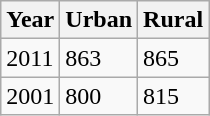<table class="wikitable sortable">
<tr>
<th>Year</th>
<th>Urban</th>
<th>Rural</th>
</tr>
<tr>
<td>2011</td>
<td>863</td>
<td>865</td>
</tr>
<tr>
<td>2001</td>
<td>800</td>
<td>815</td>
</tr>
</table>
